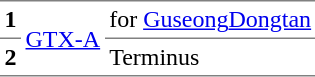<table border=1 cellspacing=0 cellpadding=3 frame=hsides rules=rows>
<tr>
<th>1</th>
<td rowspan="2"> <a href='#'>GTX-A</a></td>
<td>for <a href='#'>Guseong</a><a href='#'>Dongtan</a></td>
</tr>
<tr>
<th>2</th>
<td>Terminus</td>
</tr>
</table>
